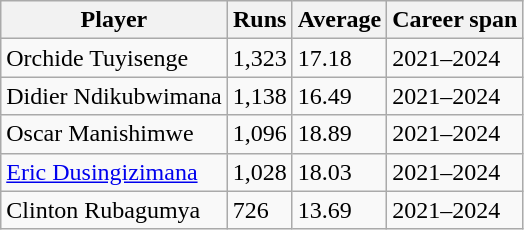<table class="wikitable">
<tr>
<th>Player</th>
<th>Runs</th>
<th>Average</th>
<th>Career span</th>
</tr>
<tr>
<td>Orchide Tuyisenge</td>
<td>1,323</td>
<td>17.18</td>
<td>2021–2024</td>
</tr>
<tr>
<td>Didier Ndikubwimana</td>
<td>1,138</td>
<td>16.49</td>
<td>2021–2024</td>
</tr>
<tr>
<td>Oscar Manishimwe</td>
<td>1,096</td>
<td>18.89</td>
<td>2021–2024</td>
</tr>
<tr>
<td><a href='#'>Eric Dusingizimana</a></td>
<td>1,028</td>
<td>18.03</td>
<td>2021–2024</td>
</tr>
<tr>
<td>Clinton Rubagumya</td>
<td>726</td>
<td>13.69</td>
<td>2021–2024</td>
</tr>
</table>
